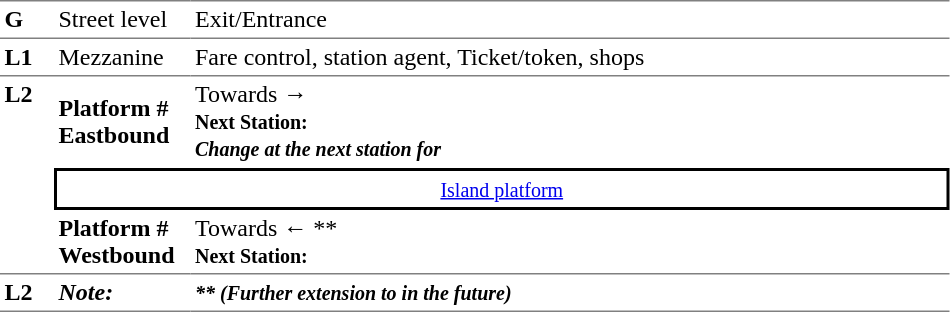<table border="0" cellspacing="0" cellpadding="3">
<tr>
<td width="30" valign="top" style="border-top:solid 1px gray;border-bottom:solid 1px gray;"><strong>G</strong></td>
<td width="85" valign="top" style="border-top:solid 1px gray;border-bottom:solid 1px gray;">Street level</td>
<td width="500" valign="top" style="border-top:solid 1px gray;border-bottom:solid 1px gray;">Exit/Entrance</td>
</tr>
<tr>
<td style="border-bottom:solid 1px gray;"><strong>L1</strong></td>
<td style="border-bottom:solid 1px gray;">Mezzanine</td>
<td style="border-bottom:solid 1px gray;">Fare control, station agent, Ticket/token, shops</td>
</tr>
<tr>
<td rowspan="3" width="30" valign="top" style="border-bottom:solid 1px gray;"><strong>L2</strong></td>
<td width="85" style="border-bottom:solid 1px white;"><span><strong>Platform #</strong><br><strong>Eastbound</strong></span></td>
<td width="500" style="border-bottom:solid 1px white;">Towards → <br><small><strong>Next Station:</strong> <br><strong><em>Change at the next station for </em></strong></small></td>
</tr>
<tr>
<td colspan="2" style="border-top:solid 2px black;border-right:solid 2px black;border-left:solid 2px black;border-bottom:solid 2px black;text-align:center;"><small><a href='#'>Island platform</a></small></td>
</tr>
<tr>
<td width="85" style="border-bottom:solid 1px gray;"><span><strong>Platform #</strong><br><strong>Westbound</strong></span></td>
<td width="500" style="border-bottom:solid 1px gray;">Towards ←  **<br><small><strong>Next Station:</strong> </small></td>
</tr>
<tr>
<td style="border-bottom:solid 1px gray;" width="30" valign="top"><strong>L2</strong></td>
<td style="border-bottom:solid 1px gray;" width="85" valign="top"><strong><em>Note:</em></strong></td>
<td style="border-bottom:solid 1px gray;" width="500" valign="top"><strong><em><small>** (Further extension to  in the future)</small></em></strong></td>
</tr>
<tr>
</tr>
</table>
